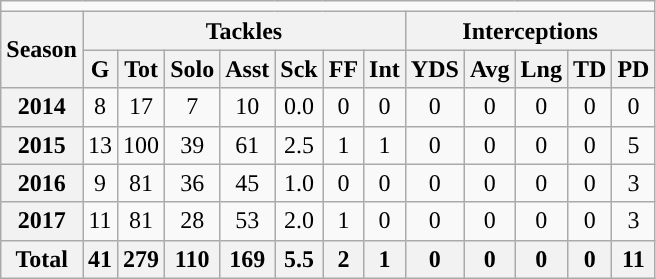<table class=wikitable style="text-align:center;">
<tr>
<td ! colspan="14"></td>
</tr>
<tr>
<th rowspan=2>Season</th>
<th colspan=7>Tackles</th>
<th colspan=6>Interceptions</th>
</tr>
<tr>
<th>G</th>
<th>Tot</th>
<th>Solo</th>
<th>Asst</th>
<th>Sck</th>
<th>FF</th>
<th>Int</th>
<th>YDS</th>
<th>Avg</th>
<th>Lng</th>
<th>TD</th>
<th>PD</th>
</tr>
<tr>
<th><strong>2014</strong></th>
<td>8</td>
<td>17</td>
<td>7</td>
<td>10</td>
<td>0.0</td>
<td>0</td>
<td>0</td>
<td>0</td>
<td>0</td>
<td>0</td>
<td>0</td>
<td>0</td>
</tr>
<tr>
<th><strong>2015</strong></th>
<td>13</td>
<td>100</td>
<td>39</td>
<td>61</td>
<td>2.5</td>
<td>1</td>
<td>1</td>
<td>0</td>
<td>0</td>
<td>0</td>
<td>0</td>
<td>5</td>
</tr>
<tr>
<th><strong>2016</strong></th>
<td>9</td>
<td>81</td>
<td>36</td>
<td>45</td>
<td>1.0</td>
<td>0</td>
<td>0</td>
<td>0</td>
<td>0</td>
<td>0</td>
<td>0</td>
<td>3</td>
</tr>
<tr>
<th><strong>2017</strong></th>
<td>11</td>
<td>81</td>
<td>28</td>
<td>53</td>
<td>2.0</td>
<td>1</td>
<td>0</td>
<td>0</td>
<td>0</td>
<td>0</td>
<td>0</td>
<td>3</td>
</tr>
<tr>
<th>Total</th>
<th>41</th>
<th>279</th>
<th>110</th>
<th>169</th>
<th>5.5</th>
<th>2</th>
<th>1</th>
<th>0</th>
<th>0</th>
<th>0</th>
<th>0</th>
<th>11</th>
</tr>
</table>
